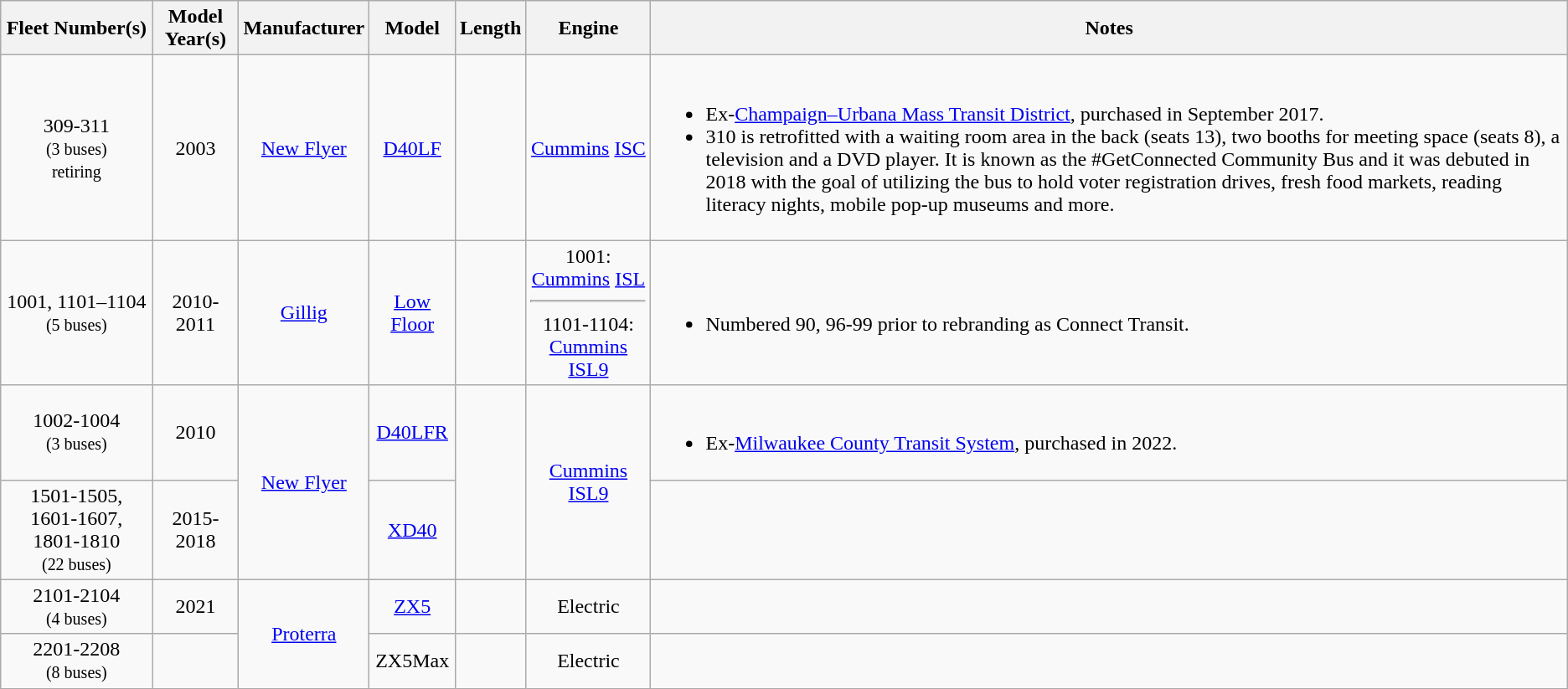<table class="wikitable">
<tr>
<th>Fleet Number(s)</th>
<th>Model Year(s)</th>
<th>Manufacturer</th>
<th>Model</th>
<th>Length</th>
<th>Engine</th>
<th>Notes</th>
</tr>
<tr align="center">
<td>309-311<br><small>(3 buses)</small><br><small>retiring</small></td>
<td>2003</td>
<td><a href='#'>New Flyer</a></td>
<td><a href='#'>D40LF</a></td>
<td></td>
<td><a href='#'>Cummins</a> <a href='#'>ISC</a></td>
<td align="left"><br><ul><li>Ex-<a href='#'>Champaign–Urbana Mass Transit District</a>, purchased in September 2017.</li><li>310 is retrofitted with a waiting room area in the back (seats 13), two booths for meeting space (seats 8), a television and a DVD player. It is known as the #GetConnected Community Bus and it was debuted in 2018 with the goal of utilizing the bus to hold voter registration drives, fresh food markets, reading literacy nights, mobile pop-up museums and more.</li></ul></td>
</tr>
<tr align="center">
<td>1001, 1101–1104<br><small>(5 buses)</small></td>
<td>2010-2011</td>
<td><a href='#'>Gillig</a></td>
<td><a href='#'>Low Floor</a></td>
<td></td>
<td>1001: <a href='#'>Cummins</a> <a href='#'>ISL</a><hr>1101-1104: <a href='#'>Cummins</a> <a href='#'>ISL9</a></td>
<td align="left"><br><ul><li>Numbered 90, 96-99 prior to rebranding as Connect Transit.</li></ul></td>
</tr>
<tr align="center">
<td>1002-1004<br><small>(3 buses)</small></td>
<td>2010</td>
<td rowspan="2"><a href='#'>New Flyer</a></td>
<td><a href='#'>D40LFR</a></td>
<td rowspan="2"></td>
<td rowspan="2"><a href='#'>Cummins</a> <a href='#'>ISL9</a></td>
<td align="left"><br><ul><li>Ex-<a href='#'>Milwaukee County Transit System</a>, purchased in 2022.</li></ul></td>
</tr>
<tr align="center">
<td>1501-1505, 1601-1607, 1801-1810<br><small>(22 buses)</small></td>
<td>2015-2018</td>
<td><a href='#'>XD40</a></td>
<td align="left"></td>
</tr>
<tr align="center">
<td>2101-2104<br><small>(4 buses)</small></td>
<td>2021</td>
<td rowspan="2"><a href='#'>Proterra</a></td>
<td><a href='#'>ZX5</a></td>
<td></td>
<td>Electric</td>
<td align="left"></td>
</tr>
<tr align="center">
<td>2201-2208<br><small>(8 buses)</small></td>
<td></td>
<td>ZX5Max</td>
<td></td>
<td>Electric</td>
<td align="left"></td>
</tr>
</table>
